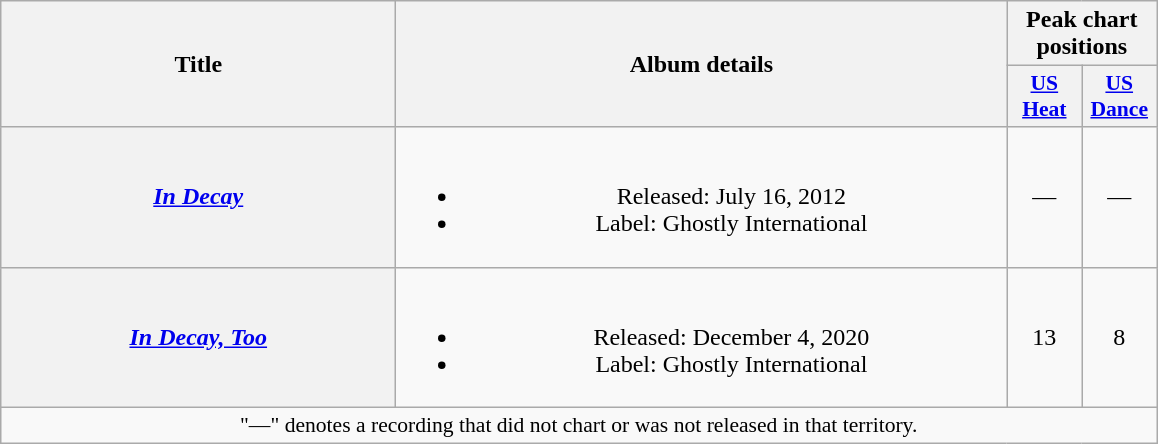<table class="wikitable plainrowheaders" style="text-align:center;">
<tr>
<th scope="col" rowspan="2" style="width:16em;">Title</th>
<th scope="col" rowspan="2" style="width:25em;">Album details</th>
<th scope="col" colspan="2">Peak chart positions</th>
</tr>
<tr>
<th scope="col" class="unsortable" style="width:3em; font-size:90%;"><a href='#'>US<br>Heat</a><br></th>
<th scope="col" class="unsortable" style="width:3em;font-size:90%;"><a href='#'>US<br>Dance</a><br></th>
</tr>
<tr>
<th scope="row"><em><a href='#'>In Decay</a></em></th>
<td><br><ul><li>Released: July 16, 2012</li><li>Label: Ghostly International</li></ul></td>
<td>—</td>
<td>—</td>
</tr>
<tr>
<th scope="row"><em><a href='#'>In Decay, Too</a></em></th>
<td><br><ul><li>Released: December 4, 2020</li><li>Label: Ghostly International</li></ul></td>
<td>13</td>
<td>8</td>
</tr>
<tr>
<td colspan="14" style="font-size:90%">"—" denotes a recording that did not chart or was not released in that territory.</td>
</tr>
</table>
